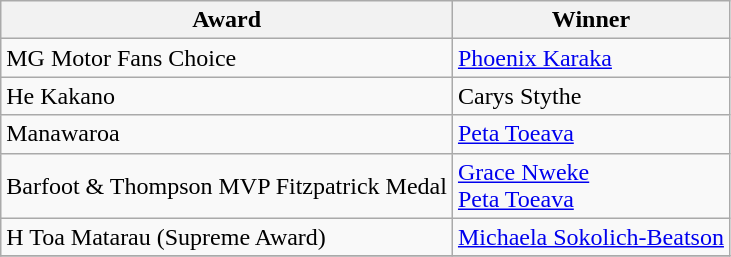<table class="wikitable collapsible">
<tr>
<th>Award</th>
<th>Winner</th>
</tr>
<tr>
<td>MG Motor Fans Choice</td>
<td><a href='#'>Phoenix Karaka</a></td>
</tr>
<tr>
<td>He Kakano</td>
<td>Carys Stythe</td>
</tr>
<tr>
<td>Manawaroa</td>
<td><a href='#'>Peta Toeava</a></td>
</tr>
<tr>
<td>Barfoot & Thompson MVP Fitzpatrick Medal</td>
<td><a href='#'>Grace Nweke</a><br><a href='#'>Peta Toeava</a></td>
</tr>
<tr>
<td>H Toa Matarau (Supreme Award)</td>
<td><a href='#'>Michaela Sokolich-Beatson</a></td>
</tr>
<tr>
</tr>
</table>
